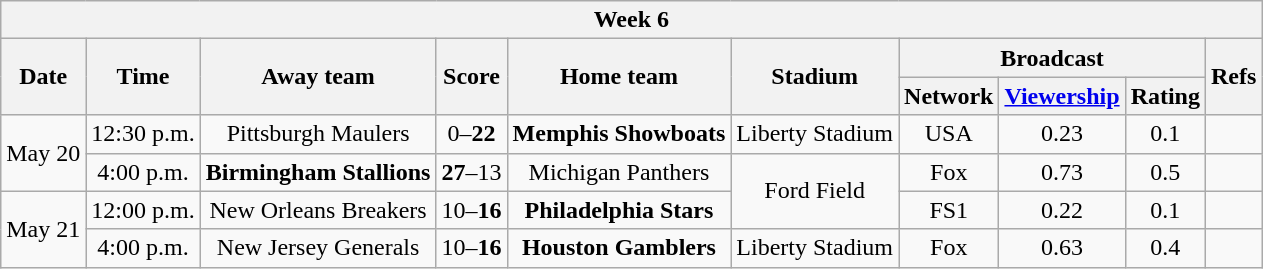<table class="wikitable" style="text-align:center;">
<tr>
<th colspan="10">Week 6</th>
</tr>
<tr>
<th rowspan="2">Date</th>
<th rowspan="2">Time<br></th>
<th rowspan="2">Away team</th>
<th rowspan="2">Score</th>
<th rowspan="2">Home team</th>
<th rowspan="2">Stadium</th>
<th colspan="3">Broadcast</th>
<th rowspan="2">Refs</th>
</tr>
<tr>
<th>Network</th>
<th><a href='#'>Viewership</a><br></th>
<th>Rating<br></th>
</tr>
<tr>
<td rowspan=2>May 20</td>
<td>12:30 p.m.</td>
<td>Pittsburgh Maulers</td>
<td>0–<strong>22</strong></td>
<td><strong>Memphis Showboats</strong></td>
<td>Liberty Stadium</td>
<td>USA</td>
<td>0.23</td>
<td>0.1</td>
<td></td>
</tr>
<tr>
<td>4:00 p.m.</td>
<td><strong>Birmingham Stallions</strong></td>
<td><strong>27</strong>–13</td>
<td>Michigan Panthers</td>
<td rowspan="2">Ford Field</td>
<td>Fox</td>
<td>0.73</td>
<td>0.5</td>
<td></td>
</tr>
<tr>
<td rowspan=2>May 21</td>
<td>12:00 p.m.</td>
<td>New Orleans Breakers</td>
<td>10–<strong>16</strong></td>
<td><strong>Philadelphia Stars</strong></td>
<td>FS1</td>
<td>0.22</td>
<td>0.1</td>
<td></td>
</tr>
<tr>
<td>4:00 p.m.</td>
<td>New Jersey Generals</td>
<td>10–<strong>16</strong></td>
<td><strong>Houston Gamblers</strong></td>
<td>Liberty Stadium</td>
<td>Fox</td>
<td>0.63</td>
<td>0.4</td>
<td></td>
</tr>
</table>
